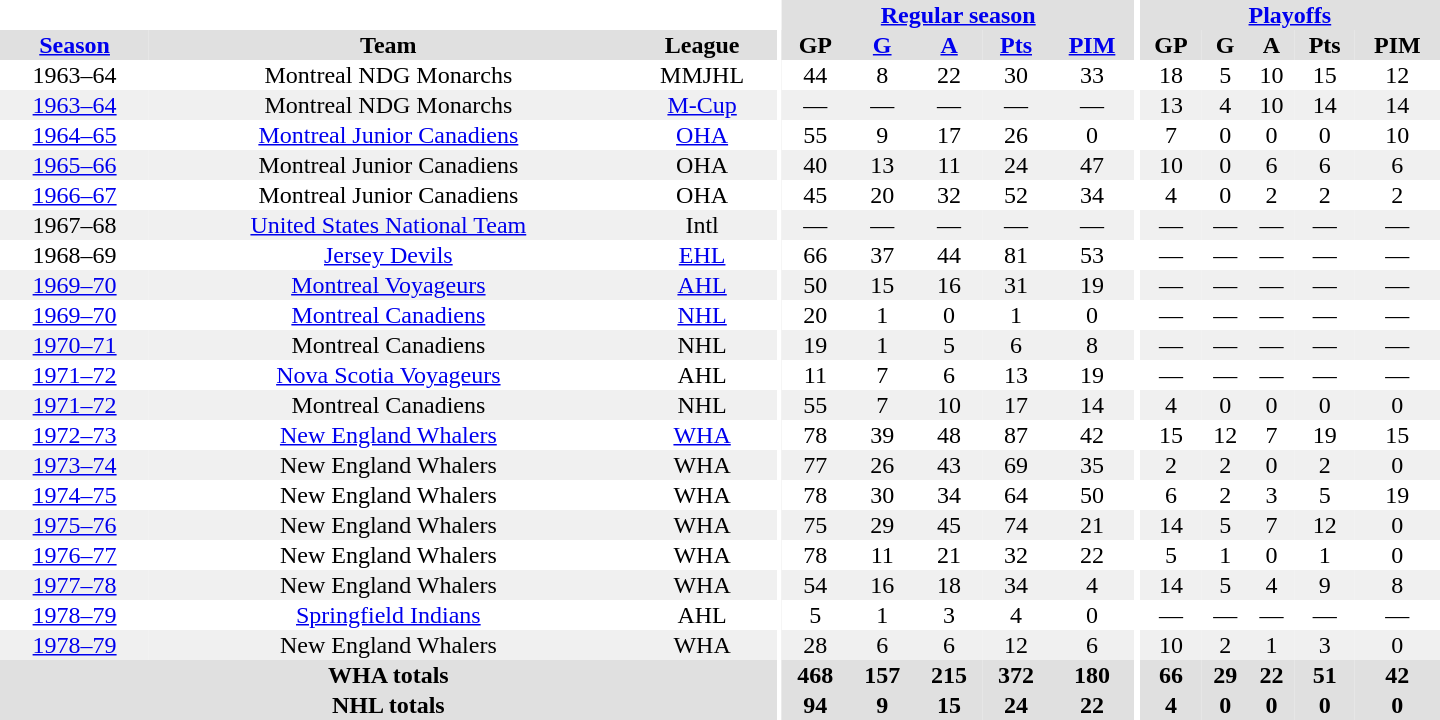<table border="0" cellpadding="1" cellspacing="0" style="text-align:center; width:60em">
<tr bgcolor="#e0e0e0">
<th colspan="3" bgcolor="#ffffff"></th>
<th rowspan="100" bgcolor="#ffffff"></th>
<th colspan="5"><a href='#'>Regular season</a></th>
<th rowspan="100" bgcolor="#ffffff"></th>
<th colspan="5"><a href='#'>Playoffs</a></th>
</tr>
<tr bgcolor="#e0e0e0">
<th><a href='#'>Season</a></th>
<th>Team</th>
<th>League</th>
<th>GP</th>
<th><a href='#'>G</a></th>
<th><a href='#'>A</a></th>
<th><a href='#'>Pts</a></th>
<th><a href='#'>PIM</a></th>
<th>GP</th>
<th>G</th>
<th>A</th>
<th>Pts</th>
<th>PIM</th>
</tr>
<tr>
<td>1963–64</td>
<td>Montreal NDG Monarchs</td>
<td>MMJHL</td>
<td>44</td>
<td>8</td>
<td>22</td>
<td>30</td>
<td>33</td>
<td>18</td>
<td>5</td>
<td>10</td>
<td>15</td>
<td>12</td>
</tr>
<tr bgcolor="#f0f0f0">
<td><a href='#'>1963–64</a></td>
<td>Montreal NDG Monarchs</td>
<td><a href='#'>M-Cup</a></td>
<td>—</td>
<td>—</td>
<td>—</td>
<td>—</td>
<td>—</td>
<td>13</td>
<td>4</td>
<td>10</td>
<td>14</td>
<td>14</td>
</tr>
<tr>
<td><a href='#'>1964–65</a></td>
<td><a href='#'>Montreal Junior Canadiens</a></td>
<td><a href='#'>OHA</a></td>
<td>55</td>
<td>9</td>
<td>17</td>
<td>26</td>
<td>0</td>
<td>7</td>
<td>0</td>
<td>0</td>
<td>0</td>
<td>10</td>
</tr>
<tr bgcolor="#f0f0f0">
<td><a href='#'>1965–66</a></td>
<td>Montreal Junior Canadiens</td>
<td>OHA</td>
<td>40</td>
<td>13</td>
<td>11</td>
<td>24</td>
<td>47</td>
<td>10</td>
<td>0</td>
<td>6</td>
<td>6</td>
<td>6</td>
</tr>
<tr>
<td><a href='#'>1966–67</a></td>
<td>Montreal Junior Canadiens</td>
<td>OHA</td>
<td>45</td>
<td>20</td>
<td>32</td>
<td>52</td>
<td>34</td>
<td>4</td>
<td>0</td>
<td>2</td>
<td>2</td>
<td>2</td>
</tr>
<tr bgcolor="#f0f0f0">
<td>1967–68</td>
<td><a href='#'>United States National Team</a></td>
<td>Intl</td>
<td>—</td>
<td>—</td>
<td>—</td>
<td>—</td>
<td>—</td>
<td>—</td>
<td>—</td>
<td>—</td>
<td>—</td>
<td>—</td>
</tr>
<tr>
<td>1968–69</td>
<td><a href='#'>Jersey Devils</a></td>
<td><a href='#'>EHL</a></td>
<td>66</td>
<td>37</td>
<td>44</td>
<td>81</td>
<td>53</td>
<td>—</td>
<td>—</td>
<td>—</td>
<td>—</td>
<td>—</td>
</tr>
<tr bgcolor="#f0f0f0">
<td><a href='#'>1969–70</a></td>
<td><a href='#'>Montreal Voyageurs</a></td>
<td><a href='#'>AHL</a></td>
<td>50</td>
<td>15</td>
<td>16</td>
<td>31</td>
<td>19</td>
<td>—</td>
<td>—</td>
<td>—</td>
<td>—</td>
<td>—</td>
</tr>
<tr>
<td><a href='#'>1969–70</a></td>
<td><a href='#'>Montreal Canadiens</a></td>
<td><a href='#'>NHL</a></td>
<td>20</td>
<td>1</td>
<td>0</td>
<td>1</td>
<td>0</td>
<td>—</td>
<td>—</td>
<td>—</td>
<td>—</td>
<td>—</td>
</tr>
<tr bgcolor="#f0f0f0">
<td><a href='#'>1970–71</a></td>
<td>Montreal Canadiens</td>
<td>NHL</td>
<td>19</td>
<td>1</td>
<td>5</td>
<td>6</td>
<td>8</td>
<td>—</td>
<td>—</td>
<td>—</td>
<td>—</td>
<td>—</td>
</tr>
<tr>
<td><a href='#'>1971–72</a></td>
<td><a href='#'>Nova Scotia Voyageurs</a></td>
<td>AHL</td>
<td>11</td>
<td>7</td>
<td>6</td>
<td>13</td>
<td>19</td>
<td>—</td>
<td>—</td>
<td>—</td>
<td>—</td>
<td>—</td>
</tr>
<tr bgcolor="#f0f0f0">
<td><a href='#'>1971–72</a></td>
<td>Montreal Canadiens</td>
<td>NHL</td>
<td>55</td>
<td>7</td>
<td>10</td>
<td>17</td>
<td>14</td>
<td>4</td>
<td>0</td>
<td>0</td>
<td>0</td>
<td>0</td>
</tr>
<tr>
<td><a href='#'>1972–73</a></td>
<td><a href='#'>New England Whalers</a></td>
<td><a href='#'>WHA</a></td>
<td>78</td>
<td>39</td>
<td>48</td>
<td>87</td>
<td>42</td>
<td>15</td>
<td>12</td>
<td>7</td>
<td>19</td>
<td>15</td>
</tr>
<tr bgcolor="#f0f0f0">
<td><a href='#'>1973–74</a></td>
<td>New England Whalers</td>
<td>WHA</td>
<td>77</td>
<td>26</td>
<td>43</td>
<td>69</td>
<td>35</td>
<td>2</td>
<td>2</td>
<td>0</td>
<td>2</td>
<td>0</td>
</tr>
<tr>
<td><a href='#'>1974–75</a></td>
<td>New England Whalers</td>
<td>WHA</td>
<td>78</td>
<td>30</td>
<td>34</td>
<td>64</td>
<td>50</td>
<td>6</td>
<td>2</td>
<td>3</td>
<td>5</td>
<td>19</td>
</tr>
<tr bgcolor="#f0f0f0">
<td><a href='#'>1975–76</a></td>
<td>New England Whalers</td>
<td>WHA</td>
<td>75</td>
<td>29</td>
<td>45</td>
<td>74</td>
<td>21</td>
<td>14</td>
<td>5</td>
<td>7</td>
<td>12</td>
<td>0</td>
</tr>
<tr>
<td><a href='#'>1976–77</a></td>
<td>New England Whalers</td>
<td>WHA</td>
<td>78</td>
<td>11</td>
<td>21</td>
<td>32</td>
<td>22</td>
<td>5</td>
<td>1</td>
<td>0</td>
<td>1</td>
<td>0</td>
</tr>
<tr bgcolor="#f0f0f0">
<td><a href='#'>1977–78</a></td>
<td>New England Whalers</td>
<td>WHA</td>
<td>54</td>
<td>16</td>
<td>18</td>
<td>34</td>
<td>4</td>
<td>14</td>
<td>5</td>
<td>4</td>
<td>9</td>
<td>8</td>
</tr>
<tr>
<td><a href='#'>1978–79</a></td>
<td><a href='#'>Springfield Indians</a></td>
<td>AHL</td>
<td>5</td>
<td>1</td>
<td>3</td>
<td>4</td>
<td>0</td>
<td>—</td>
<td>—</td>
<td>—</td>
<td>—</td>
<td>—</td>
</tr>
<tr bgcolor="#f0f0f0">
<td><a href='#'>1978–79</a></td>
<td>New England Whalers</td>
<td>WHA</td>
<td>28</td>
<td>6</td>
<td>6</td>
<td>12</td>
<td>6</td>
<td>10</td>
<td>2</td>
<td>1</td>
<td>3</td>
<td>0</td>
</tr>
<tr bgcolor="#e0e0e0">
<th colspan="3">WHA totals</th>
<th>468</th>
<th>157</th>
<th>215</th>
<th>372</th>
<th>180</th>
<th>66</th>
<th>29</th>
<th>22</th>
<th>51</th>
<th>42</th>
</tr>
<tr bgcolor="#e0e0e0">
<th colspan="3">NHL totals</th>
<th>94</th>
<th>9</th>
<th>15</th>
<th>24</th>
<th>22</th>
<th>4</th>
<th>0</th>
<th>0</th>
<th>0</th>
<th>0</th>
</tr>
</table>
